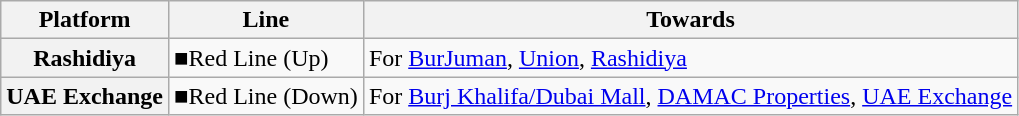<table border="1" cellspacing="0" cellpadding="3" frame="hsides" rules="rows" style="" class="wikitable">
<tr>
<th>Platform</th>
<th>Line</th>
<th>Towards</th>
</tr>
<tr>
<th>Rashidiya</th>
<td><span>■</span>Red Line (Up)</td>
<td>For <a href='#'>BurJuman</a>, <a href='#'>Union</a>, <a href='#'>Rashidiya</a></td>
</tr>
<tr>
<th>UAE Exchange</th>
<td><span>■</span>Red Line (Down)</td>
<td>For <a href='#'>Burj Khalifa/Dubai Mall</a>, <a href='#'>DAMAC Properties</a>, <a href='#'>UAE Exchange</a></td>
</tr>
</table>
